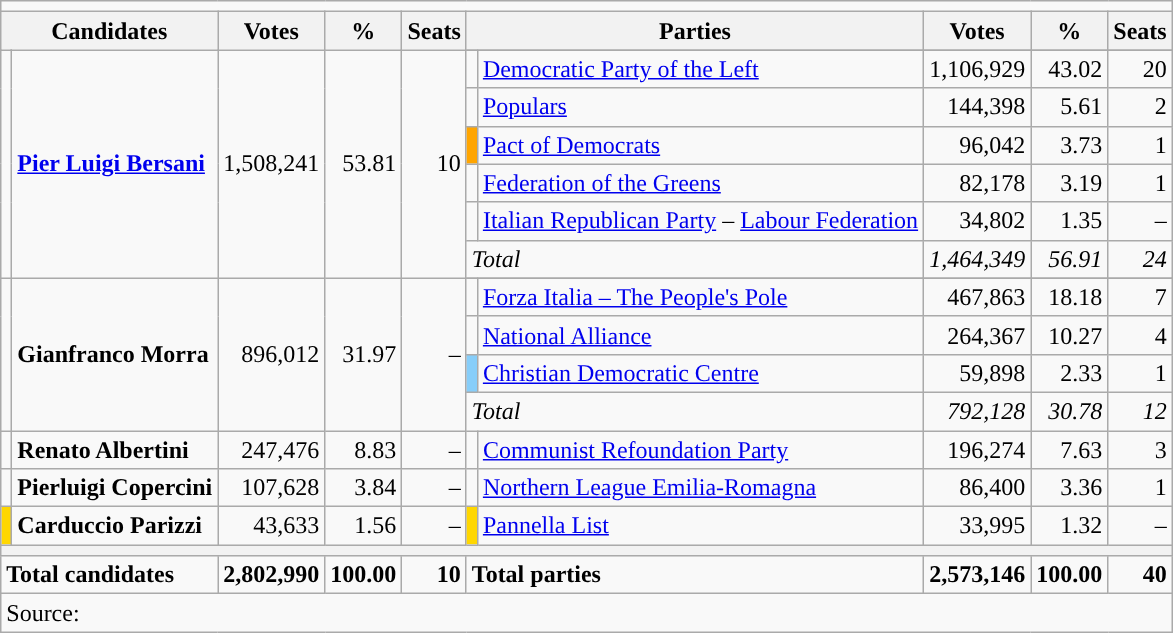<table class="wikitable">
<tr>
<td colspan=10></td>
</tr>
<tr>
<th colspan=2>Candidates</th>
<th>Votes</th>
<th>%</th>
<th>Seats</th>
<th colspan=2>Parties</th>
<th>Votes</th>
<th>%</th>
<th>Seats</th>
</tr>
<tr>
<td rowspan=7></td>
<td rowspan=7><strong><a href='#'>Pier Luigi Bersani</a></strong></td>
<td rowspan=7 align=right>1,508,241</td>
<td rowspan=7 align=right>53.81</td>
<td rowspan=7 align=right>10</td>
</tr>
<tr>
<td></td>
<td><a href='#'>Democratic Party of the Left</a></td>
<td align=right>1,106,929</td>
<td align=right>43.02</td>
<td align=right>20</td>
</tr>
<tr>
<td></td>
<td><a href='#'>Populars</a></td>
<td align=right>144,398</td>
<td align=right>5.61</td>
<td align=right>2</td>
</tr>
<tr>
<td bgcolor="orange"></td>
<td><a href='#'>Pact of Democrats</a></td>
<td align=right>96,042</td>
<td align=right>3.73</td>
<td align=right>1</td>
</tr>
<tr>
<td></td>
<td><a href='#'>Federation of the Greens</a></td>
<td align=right>82,178</td>
<td align=right>3.19</td>
<td align=right>1</td>
</tr>
<tr>
<td></td>
<td><a href='#'>Italian Republican Party</a> – <a href='#'>Labour Federation</a></td>
<td align=right>34,802</td>
<td align=right>1.35</td>
<td align=right>–</td>
</tr>
<tr>
<td colspan=2><em>Total</em></td>
<td align=right><em>1,464,349</em></td>
<td align=right><em>56.91</em></td>
<td align=right><em>24</em></td>
</tr>
<tr>
<td rowspan=5></td>
<td rowspan=5><strong>Gianfranco Morra</strong></td>
<td rowspan=5 align=right>896,012</td>
<td rowspan=5 align=right>31.97</td>
<td rowspan=5 align=right>–</td>
</tr>
<tr>
<td></td>
<td><a href='#'>Forza Italia – The People's Pole</a></td>
<td align=right>467,863</td>
<td align=right>18.18</td>
<td align=right>7</td>
</tr>
<tr>
<td></td>
<td><a href='#'>National Alliance</a></td>
<td align=right>264,367</td>
<td align=right>10.27</td>
<td align=right>4</td>
</tr>
<tr>
<td bgcolor="lightskyblue"></td>
<td><a href='#'>Christian Democratic Centre</a></td>
<td align=right>59,898</td>
<td align=right>2.33</td>
<td align=right>1</td>
</tr>
<tr>
<td colspan=2><em>Total</em></td>
<td align=right><em>792,128</em></td>
<td align=right><em>30.78</em></td>
<td align=right><em>12</em></td>
</tr>
<tr>
<td></td>
<td><strong>Renato Albertini</strong></td>
<td align=right>247,476</td>
<td align=right>8.83</td>
<td align=right>–</td>
<td></td>
<td><a href='#'>Communist Refoundation Party</a></td>
<td align=right>196,274</td>
<td align=right>7.63</td>
<td align=right>3</td>
</tr>
<tr>
<td></td>
<td><strong>Pierluigi Copercini</strong></td>
<td align=right>107,628</td>
<td align=right>3.84</td>
<td align=right>–</td>
<td></td>
<td><a href='#'>Northern League Emilia-Romagna</a></td>
<td align=right>86,400</td>
<td align=right>3.36</td>
<td align=right>1</td>
</tr>
<tr>
<td bgcolor="gold"></td>
<td><strong>Carduccio Parizzi</strong></td>
<td align=right>43,633</td>
<td align=right>1.56</td>
<td align=right>–</td>
<td bgcolor="gold"></td>
<td><a href='#'>Pannella List</a></td>
<td align=right>33,995</td>
<td align=right>1.32</td>
<td align=right>–</td>
</tr>
<tr>
<th colspan=10></th>
</tr>
<tr>
<td colspan=2><strong>Total candidates</strong></td>
<td align=right><strong>2,802,990</strong></td>
<td align=right><strong>100.00</strong></td>
<td align=right><strong>10</strong></td>
<td colspan=2><strong>Total parties</strong></td>
<td align=right><strong>2,573,146</strong></td>
<td align=right><strong>100.00</strong></td>
<td align=right><strong>40</strong></td>
</tr>
<tr>
<td colspan=10>Source: </td>
</tr>
</table>
